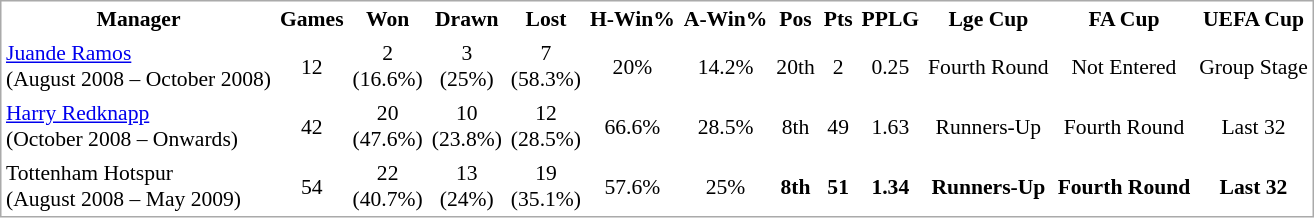<table cellspacing="0" cellpadding="3" style="border:1px solid #AAAAAA;font-size:90%">
<tr span="background:#191970; color:white;">
<th>Manager</th>
<th>Games</th>
<th>Won</th>
<th>Drawn</th>
<th>Lost</th>
<th>H-Win%</th>
<th>A-Win%</th>
<th>Pos</th>
<th>Pts</th>
<th>PPLG</th>
<th>Lge Cup</th>
<th>FA Cup</th>
<th>UEFA Cup</th>
</tr>
<tr>
<td> <a href='#'>Juande Ramos</a> <br> (August 2008 – October 2008)</td>
<td align="center">12</td>
<td align="center">2 <br> (16.6%)</td>
<td align="center">3 <br> (25%)</td>
<td align="center">7 <br> (58.3%)</td>
<td align="center">20%</td>
<td align="center">14.2%</td>
<td align="center">20th</td>
<td align="center">2</td>
<td align="center">0.25</td>
<td align="center">Fourth Round</td>
<td align="center">Not Entered</td>
<td align="center">Group Stage</td>
</tr>
<tr>
<td> <a href='#'>Harry Redknapp</a> <br> (October 2008 – Onwards)</td>
<td align="center">42</td>
<td align="center">20 <br> (47.6%)</td>
<td align="center">10 <br> (23.8%)</td>
<td align="center">12 <br> (28.5%)</td>
<td align="center">66.6%</td>
<td align="center">28.5%</td>
<td align="center">8th</td>
<td align="center">49</td>
<td align="center">1.63</td>
<td align="center">Runners-Up</td>
<td align="center">Fourth Round</td>
<td align="center">Last 32</td>
</tr>
<tr>
<td> Tottenham Hotspur <br> (August 2008 – May 2009)</td>
<td align="center">54</td>
<td align="center">22 <br> (40.7%)</td>
<td align="center">13 <br> (24%)</td>
<td align="center">19 <br> (35.1%)</td>
<td align="center">57.6%</td>
<td align="center">25%</td>
<td align="center"><strong>8th</strong></td>
<td align="center"><strong>51</strong></td>
<td align="center"><strong>1.34</strong></td>
<td align="center"><strong>Runners-Up</strong></td>
<td align="center"><strong>Fourth Round</strong></td>
<td align="center"><strong>Last 32</strong></td>
</tr>
</table>
